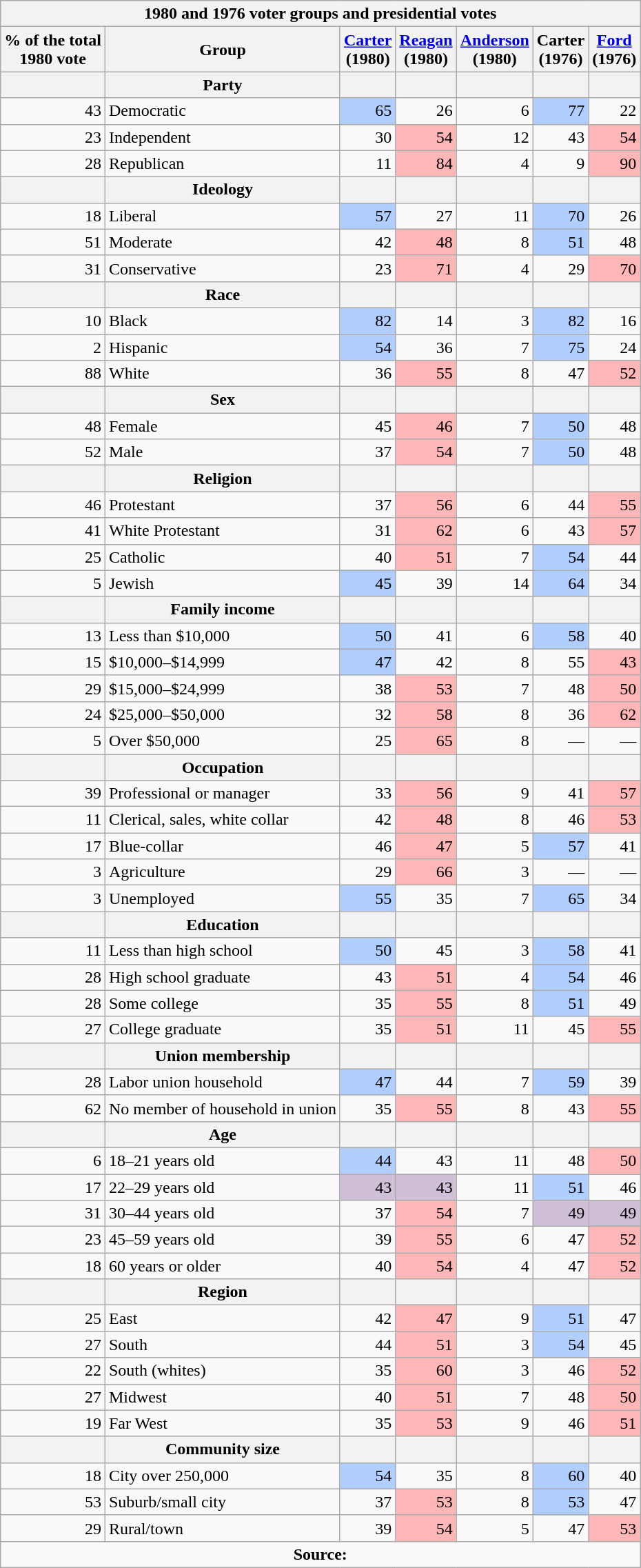<table class="wikitable sortable">
<tr>
<th colspan=7>1980 and 1976 voter groups and presidential votes</th>
</tr>
<tr>
<th>% of the total<br>1980 vote</th>
<th>Group</th>
<th><a href='#'>Carter</a><br>(1980)</th>
<th><a href='#'>Reagan</a><br>(1980)</th>
<th><a href='#'>Anderson</a><br>(1980)</th>
<th>Carter<br>(1976)</th>
<th><a href='#'>Ford</a><br>(1976)</th>
</tr>
<tr>
<th></th>
<th>Party</th>
<th></th>
<th></th>
<th></th>
<th></th>
<th></th>
</tr>
<tr>
<td style="text-align:right;">43</td>
<td>Democratic</td>
<td style="text-align:right; background:#b0ceff;">65</td>
<td style="text-align:right;">26</td>
<td style="text-align:right;">6</td>
<td style="text-align:right; background:#b0ceff;">77</td>
<td style="text-align:right;">22</td>
</tr>
<tr>
<td style="text-align:right;">23</td>
<td>Independent</td>
<td style="text-align:right;">30</td>
<td style="text-align:right; background:#ffb6b6;">54</td>
<td style="text-align:right;">12</td>
<td style="text-align:right;">43</td>
<td style="text-align:right; background:#ffb6b6;">54</td>
</tr>
<tr>
<td style="text-align:right;">28</td>
<td>Republican</td>
<td style="text-align:right;">11</td>
<td style="text-align:right; background:#ffb6b6;">84</td>
<td style="text-align:right;">4</td>
<td style="text-align:right;">9</td>
<td style="text-align:right; background:#ffb6b6;">90</td>
</tr>
<tr>
<th></th>
<th>Ideology</th>
<th></th>
<th></th>
<th></th>
<th></th>
<th></th>
</tr>
<tr>
<td style="text-align:right;">18</td>
<td>Liberal</td>
<td style="text-align:right; background:#b0ceff;">57</td>
<td style="text-align:right;">27</td>
<td style="text-align:right;">11</td>
<td style="text-align:right; background:#b0ceff;">70</td>
<td style="text-align:right;">26</td>
</tr>
<tr>
<td style="text-align:right;">51</td>
<td>Moderate</td>
<td style="text-align:right;">42</td>
<td style="text-align:right; background:#ffb6b6;">48</td>
<td style="text-align:right;">8</td>
<td style="text-align:right; background:#b0ceff;">51</td>
<td style="text-align:right;">48</td>
</tr>
<tr>
<td style="text-align:right;">31</td>
<td>Conservative</td>
<td style="text-align:right;">23</td>
<td style="text-align:right; background:#ffb6b6;">71</td>
<td style="text-align:right;">4</td>
<td style="text-align:right;">29</td>
<td style="text-align:right; background:#ffb6b6;">70</td>
</tr>
<tr>
<th></th>
<th>Race</th>
<th></th>
<th></th>
<th></th>
<th></th>
<th></th>
</tr>
<tr>
<td style="text-align:right;">10</td>
<td>Black</td>
<td style="text-align:right; background:#b0ceff;">82</td>
<td style="text-align:right;">14</td>
<td style="text-align:right;">3</td>
<td style="text-align:right; background:#b0ceff;">82</td>
<td style="text-align:right;">16</td>
</tr>
<tr>
<td style="text-align:right;">2</td>
<td>Hispanic</td>
<td style="text-align:right; background:#b0ceff;">54</td>
<td style="text-align:right;">36</td>
<td style="text-align:right;">7</td>
<td style="text-align:right; background:#b0ceff;">75</td>
<td style="text-align:right;">24</td>
</tr>
<tr>
<td style="text-align:right;">88</td>
<td>White</td>
<td style="text-align:right;">36</td>
<td style="text-align:right; background:#ffb6b6;">55</td>
<td style="text-align:right;">8</td>
<td style="text-align:right;">47</td>
<td style="text-align:right; background:#ffb6b6;">52</td>
</tr>
<tr>
<th></th>
<th>Sex</th>
<th></th>
<th></th>
<th></th>
<th></th>
<th></th>
</tr>
<tr>
<td style="text-align:right;">48</td>
<td>Female</td>
<td style="text-align:right;">45</td>
<td style="text-align:right; background:#ffb6b6;">46</td>
<td style="text-align:right;">7</td>
<td style="text-align:right; background:#b0ceff;">50</td>
<td style="text-align:right;">48</td>
</tr>
<tr>
<td style="text-align:right;">52</td>
<td>Male</td>
<td style="text-align:right;">37</td>
<td style="text-align:right; background:#ffb6b6;">54</td>
<td style="text-align:right;">7</td>
<td style="text-align:right; background:#b0ceff;">50</td>
<td style="text-align:right;">48</td>
</tr>
<tr>
<th></th>
<th>Religion</th>
<th></th>
<th></th>
<th></th>
<th></th>
<th></th>
</tr>
<tr>
<td style="text-align:right;">46</td>
<td>Protestant</td>
<td style="text-align:right;">37</td>
<td style="text-align:right; background:#ffb6b6;">56</td>
<td style="text-align:right;">6</td>
<td style="text-align:right;">44</td>
<td style="text-align:right; background:#ffb6b6;">55</td>
</tr>
<tr>
<td style="text-align:right;">41</td>
<td>White Protestant</td>
<td style="text-align:right;">31</td>
<td style="text-align:right; background:#ffb6b6;">62</td>
<td style="text-align:right;">6</td>
<td style="text-align:right;">43</td>
<td style="text-align:right; background:#ffb6b6;">57</td>
</tr>
<tr>
<td style="text-align:right;">25</td>
<td>Catholic</td>
<td style="text-align:right;">40</td>
<td style="text-align:right; background:#ffb6b6;">51</td>
<td style="text-align:right;">7</td>
<td style="text-align:right; background:#b0ceff;">54</td>
<td style="text-align:right;">44</td>
</tr>
<tr>
<td style="text-align:right;">5</td>
<td>Jewish</td>
<td style="text-align:right; background:#b0ceff;">45</td>
<td style="text-align:right;">39</td>
<td style="text-align:right;">14</td>
<td style="text-align:right; background:#b0ceff;">64</td>
<td style="text-align:right;">34</td>
</tr>
<tr>
<th></th>
<th>Family income</th>
<th></th>
<th></th>
<th></th>
<th></th>
<th></th>
</tr>
<tr>
<td style="text-align:right;">13</td>
<td>Less than $10,000</td>
<td style="text-align:right; background:#b0ceff;">50</td>
<td style="text-align:right;">41</td>
<td style="text-align:right;">6</td>
<td style="text-align:right; background:#b0ceff;">58</td>
<td style="text-align:right;">40</td>
</tr>
<tr>
<td style="text-align:right;">15</td>
<td>$10,000–$14,999</td>
<td style="text-align:right; background:#b0ceff;">47</td>
<td style="text-align:right;">42</td>
<td style="text-align:right;">8</td>
<td style="text-align:right;">55</td>
<td style="text-align:right; background:#ffb6b6;">43</td>
</tr>
<tr>
<td style="text-align:right;">29</td>
<td>$15,000–$24,999</td>
<td style="text-align:right;">38</td>
<td style="text-align:right; background:#ffb6b6;">53</td>
<td style="text-align:right;">7</td>
<td style="text-align:right;">48</td>
<td style="text-align:right; background:#ffb6b6;">50</td>
</tr>
<tr>
<td style="text-align:right;">24</td>
<td>$25,000–$50,000</td>
<td style="text-align:right;">32</td>
<td style="text-align:right; background:#ffb6b6;">58</td>
<td style="text-align:right;">8</td>
<td style="text-align:right;">36</td>
<td style="text-align:right; background:#ffb6b6;">62</td>
</tr>
<tr>
<td style="text-align:right;">5</td>
<td>Over $50,000</td>
<td style="text-align:right;">25</td>
<td style="text-align:right; background:#ffb6b6;">65</td>
<td style="text-align:right;">8</td>
<td style="text-align:right;">—</td>
<td style="text-align:right;">—</td>
</tr>
<tr>
<th></th>
<th>Occupation</th>
<th></th>
<th></th>
<th></th>
<th></th>
<th></th>
</tr>
<tr>
<td style="text-align:right;">39</td>
<td>Professional or manager</td>
<td style="text-align:right;">33</td>
<td style="text-align:right; background:#ffb6b6;">56</td>
<td style="text-align:right;">9</td>
<td style="text-align:right;">41</td>
<td style="text-align:right; background:#ffb6b6;">57</td>
</tr>
<tr>
<td style="text-align:right;">11</td>
<td>Clerical, sales, white collar</td>
<td style="text-align:right;">42</td>
<td style="text-align:right; background:#ffb6b6;">48</td>
<td style="text-align:right;">8</td>
<td style="text-align:right;">46</td>
<td style="text-align:right; background:#ffb6b6;">53</td>
</tr>
<tr>
<td style="text-align:right;">17</td>
<td>Blue-collar</td>
<td style="text-align:right;">46</td>
<td style="text-align:right; background:#ffb6b6;">47</td>
<td style="text-align:right;">5</td>
<td style="text-align:right; background:#b0ceff;">57</td>
<td style="text-align:right;">41</td>
</tr>
<tr>
<td style="text-align:right;">3</td>
<td>Agriculture</td>
<td style="text-align:right;">29</td>
<td style="text-align:right; background:#ffb6b6;">66</td>
<td style="text-align:right;">3</td>
<td style="text-align:right;">—</td>
<td style="text-align:right;">—</td>
</tr>
<tr>
<td style="text-align:right;">3</td>
<td>Unemployed</td>
<td style="text-align:right; background:#b0ceff;">55</td>
<td style="text-align:right;">35</td>
<td style="text-align:right;">7</td>
<td style="text-align:right; background:#b0ceff;">65</td>
<td style="text-align:right;">34</td>
</tr>
<tr>
<th></th>
<th>Education</th>
<th></th>
<th></th>
<th></th>
<th></th>
<th></th>
</tr>
<tr>
<td style="text-align:right;">11</td>
<td>Less than high school</td>
<td style="text-align:right; background:#b0ceff;">50</td>
<td style="text-align:right;">45</td>
<td style="text-align:right;">3</td>
<td style="text-align:right; background:#b0ceff;">58</td>
<td style="text-align:right;">41</td>
</tr>
<tr>
<td style="text-align:right;">28</td>
<td>High school graduate</td>
<td style="text-align:right;">43</td>
<td style="text-align:right; background:#ffb6b6;">51</td>
<td style="text-align:right;">4</td>
<td style="text-align:right; background:#b0ceff;">54</td>
<td style="text-align:right;">46</td>
</tr>
<tr>
<td style="text-align:right;">28</td>
<td>Some college</td>
<td style="text-align:right;">35</td>
<td style="text-align:right; background:#ffb6b6;">55</td>
<td style="text-align:right;">8</td>
<td style="text-align:right; background:#b0ceff;">51</td>
<td style="text-align:right;">49</td>
</tr>
<tr>
<td style="text-align:right;">27</td>
<td>College graduate</td>
<td style="text-align:right;">35</td>
<td style="text-align:right; background:#ffb6b6;">51</td>
<td style="text-align:right;">11</td>
<td style="text-align:right;">45</td>
<td style="text-align:right; background:#ffb6b6;">55</td>
</tr>
<tr>
<th></th>
<th>Union membership</th>
<th></th>
<th></th>
<th></th>
<th></th>
<th></th>
</tr>
<tr>
<td style="text-align:right;">28</td>
<td>Labor union household</td>
<td style="text-align:right; background:#b0ceff;">47</td>
<td style="text-align:right;">44</td>
<td style="text-align:right;">7</td>
<td style="text-align:right; background:#b0ceff;">59</td>
<td style="text-align:right;">39</td>
</tr>
<tr>
<td style="text-align:right;">62</td>
<td>No member of household in union</td>
<td style="text-align:right;">35</td>
<td style="text-align:right; background:#ffb6b6;">55</td>
<td style="text-align:right;">8</td>
<td style="text-align:right;">43</td>
<td style="text-align:right; background:#ffb6b6;">55</td>
</tr>
<tr>
<th></th>
<th>Age</th>
<th></th>
<th></th>
<th></th>
<th></th>
<th></th>
</tr>
<tr>
<td style="text-align:right;">6</td>
<td>18–21 years old</td>
<td style="text-align:right; background:#b0ceff;">44</td>
<td style="text-align:right;">43</td>
<td style="text-align:right;">11</td>
<td style="text-align:right;">48</td>
<td style="text-align:right; background:#ffb6b6;">50</td>
</tr>
<tr>
<td style="text-align:right;">17</td>
<td>22–29 years old</td>
<td style="text-align:right; background:#d0c0d7;">43</td>
<td style="text-align:right; background:#d0c0d7;">43</td>
<td style="text-align:right;">11</td>
<td style="text-align:right; background:#b0ceff;">51</td>
<td style="text-align:right;">46</td>
</tr>
<tr>
<td style="text-align:right;">31</td>
<td>30–44 years old</td>
<td style="text-align:right;">37</td>
<td style="text-align:right; background:#ffb6b6;">54</td>
<td style="text-align:right;">7</td>
<td style="text-align:right; background:#d0c0d7;">49</td>
<td style="text-align:right; background:#d0c0d7;">49</td>
</tr>
<tr>
<td style="text-align:right;">23</td>
<td>45–59 years old</td>
<td style="text-align:right;">39</td>
<td style="text-align:right; background:#ffb6b6;">55</td>
<td style="text-align:right;">6</td>
<td style="text-align:right;">47</td>
<td style="text-align:right; background:#ffb6b6;">52</td>
</tr>
<tr>
<td style="text-align:right;">18</td>
<td>60 years or older</td>
<td style="text-align:right;">40</td>
<td style="text-align:right; background:#ffb6b6;">54</td>
<td style="text-align:right;">4</td>
<td style="text-align:right;">47</td>
<td style="text-align:right; background:#ffb6b6;">52</td>
</tr>
<tr>
<th></th>
<th>Region</th>
<th></th>
<th></th>
<th></th>
<th></th>
<th></th>
</tr>
<tr>
<td style="text-align:right;">25</td>
<td>East</td>
<td style="text-align:right;">42</td>
<td style="text-align:right; background:#ffb6b6;">47</td>
<td style="text-align:right;">9</td>
<td style="text-align:right; background:#b0ceff;">51</td>
<td style="text-align:right;">47</td>
</tr>
<tr>
<td style="text-align:right;">27</td>
<td>South</td>
<td style="text-align:right;">44</td>
<td style="text-align:right; background:#ffb6b6;">51</td>
<td style="text-align:right;">3</td>
<td style="text-align:right; background:#b0ceff;">54</td>
<td style="text-align:right;">45</td>
</tr>
<tr>
<td style="text-align:right;">22</td>
<td>South (whites)</td>
<td style="text-align:right;">35</td>
<td style="text-align:right; background:#ffb6b6;">60</td>
<td style="text-align:right;">3</td>
<td style="text-align:right;">46</td>
<td style="text-align:right; background:#ffb6b6;">52</td>
</tr>
<tr>
<td style="text-align:right;">27</td>
<td>Midwest</td>
<td style="text-align:right;">40</td>
<td style="text-align:right; background:#ffb6b6;">51</td>
<td style="text-align:right;">7</td>
<td style="text-align:right;">48</td>
<td style="text-align:right; background:#ffb6b6;">50</td>
</tr>
<tr>
<td style="text-align:right;">19</td>
<td>Far West</td>
<td style="text-align:right;">35</td>
<td style="text-align:right; background:#ffb6b6;">53</td>
<td style="text-align:right;">9</td>
<td style="text-align:right;">46</td>
<td style="text-align:right; background:#ffb6b6;">51</td>
</tr>
<tr>
<th></th>
<th>Community size</th>
<th></th>
<th></th>
<th></th>
<th></th>
<th></th>
</tr>
<tr>
<td style="text-align:right;">18</td>
<td>City over 250,000</td>
<td style="text-align:right; background:#b0ceff;">54</td>
<td style="text-align:right;">35</td>
<td style="text-align:right;">8</td>
<td style="text-align:right; background:#b0ceff;">60</td>
<td style="text-align:right;">40</td>
</tr>
<tr>
<td style="text-align:right;">53</td>
<td>Suburb/small city</td>
<td style="text-align:right;">37</td>
<td style="text-align:right; background:#ffb6b6;">53</td>
<td style="text-align:right;">8</td>
<td style="text-align:right; background:#b0ceff;">53</td>
<td style="text-align:right;">47</td>
</tr>
<tr>
<td style="text-align:right;">29</td>
<td>Rural/town</td>
<td style="text-align:right;">39</td>
<td style="text-align:right; background:#ffb6b6;">54</td>
<td style="text-align:right;">5</td>
<td style="text-align:right;">47</td>
<td style="text-align:right; background:#ffb6b6;">53</td>
</tr>
<tr>
<td colspan=7 style="text-align: center;"><strong>Source:</strong></td>
</tr>
</table>
